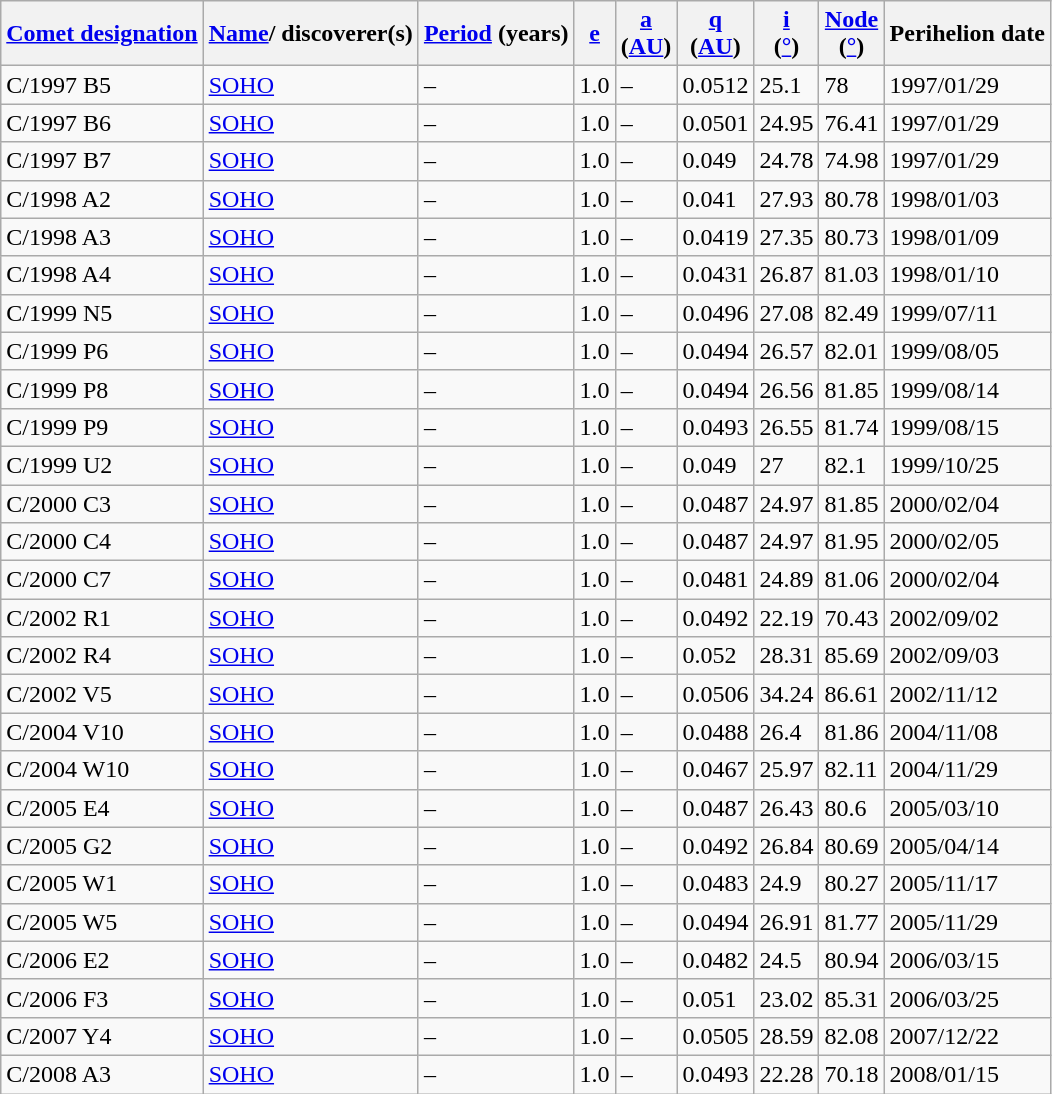<table class="wikitable sortable">
<tr>
<th align="left"><a href='#'>Comet designation</a></th>
<th align="left"><a href='#'>Name</a>/ discoverer(s)</th>
<th align="left"><a href='#'>Period</a> (years)</th>
<th align="left"><a href='#'>e</a></th>
<th align="left"><a href='#'>a</a><br>(<a href='#'>AU</a>)</th>
<th align="left"><a href='#'>q</a><br>(<a href='#'>AU</a>)</th>
<th align="left"><a href='#'>i</a><br>(<a href='#'>°</a>)</th>
<th align="left"><a href='#'>Node</a><br>(<a href='#'>°</a>)</th>
<th align="left">Perihelion date</th>
</tr>
<tr>
<td>C/1997 B5</td>
<td><a href='#'>SOHO</a></td>
<td>–</td>
<td>1.0</td>
<td>–</td>
<td>0.0512</td>
<td>25.1</td>
<td>78</td>
<td>1997/01/29</td>
</tr>
<tr>
<td>C/1997 B6</td>
<td><a href='#'>SOHO</a></td>
<td>–</td>
<td>1.0</td>
<td>–</td>
<td>0.0501</td>
<td>24.95</td>
<td>76.41</td>
<td>1997/01/29</td>
</tr>
<tr>
<td>C/1997 B7</td>
<td><a href='#'>SOHO</a></td>
<td>–</td>
<td>1.0</td>
<td>–</td>
<td>0.049</td>
<td>24.78</td>
<td>74.98</td>
<td>1997/01/29</td>
</tr>
<tr>
<td>C/1998 A2</td>
<td><a href='#'>SOHO</a></td>
<td>–</td>
<td>1.0</td>
<td>–</td>
<td>0.041</td>
<td>27.93</td>
<td>80.78</td>
<td>1998/01/03</td>
</tr>
<tr>
<td>C/1998 A3</td>
<td><a href='#'>SOHO</a></td>
<td>–</td>
<td>1.0</td>
<td>–</td>
<td>0.0419</td>
<td>27.35</td>
<td>80.73</td>
<td>1998/01/09</td>
</tr>
<tr>
<td>C/1998 A4</td>
<td><a href='#'>SOHO</a></td>
<td>–</td>
<td>1.0</td>
<td>–</td>
<td>0.0431</td>
<td>26.87</td>
<td>81.03</td>
<td>1998/01/10</td>
</tr>
<tr>
<td>C/1999 N5</td>
<td><a href='#'>SOHO</a></td>
<td>–</td>
<td>1.0</td>
<td>–</td>
<td>0.0496</td>
<td>27.08</td>
<td>82.49</td>
<td>1999/07/11</td>
</tr>
<tr>
<td>C/1999 P6</td>
<td><a href='#'>SOHO</a></td>
<td>–</td>
<td>1.0</td>
<td>–</td>
<td>0.0494</td>
<td>26.57</td>
<td>82.01</td>
<td>1999/08/05</td>
</tr>
<tr>
<td>C/1999 P8</td>
<td><a href='#'>SOHO</a></td>
<td>–</td>
<td>1.0</td>
<td>–</td>
<td>0.0494</td>
<td>26.56</td>
<td>81.85</td>
<td>1999/08/14</td>
</tr>
<tr>
<td>C/1999 P9</td>
<td><a href='#'>SOHO</a></td>
<td>–</td>
<td>1.0</td>
<td>–</td>
<td>0.0493</td>
<td>26.55</td>
<td>81.74</td>
<td>1999/08/15</td>
</tr>
<tr>
<td>C/1999 U2</td>
<td><a href='#'>SOHO</a></td>
<td>–</td>
<td>1.0</td>
<td>–</td>
<td>0.049</td>
<td>27</td>
<td>82.1</td>
<td>1999/10/25</td>
</tr>
<tr>
<td>C/2000 C3</td>
<td><a href='#'>SOHO</a></td>
<td>–</td>
<td>1.0</td>
<td>–</td>
<td>0.0487</td>
<td>24.97</td>
<td>81.85</td>
<td>2000/02/04</td>
</tr>
<tr>
<td>C/2000 C4</td>
<td><a href='#'>SOHO</a></td>
<td>–</td>
<td>1.0</td>
<td>–</td>
<td>0.0487</td>
<td>24.97</td>
<td>81.95</td>
<td>2000/02/05</td>
</tr>
<tr>
<td>C/2000 C7</td>
<td><a href='#'>SOHO</a></td>
<td>–</td>
<td>1.0</td>
<td>–</td>
<td>0.0481</td>
<td>24.89</td>
<td>81.06</td>
<td>2000/02/04</td>
</tr>
<tr>
<td>C/2002 R1</td>
<td><a href='#'>SOHO</a></td>
<td>–</td>
<td>1.0</td>
<td>–</td>
<td>0.0492</td>
<td>22.19</td>
<td>70.43</td>
<td>2002/09/02</td>
</tr>
<tr>
<td>C/2002 R4</td>
<td><a href='#'>SOHO</a></td>
<td>–</td>
<td>1.0</td>
<td>–</td>
<td>0.052</td>
<td>28.31</td>
<td>85.69</td>
<td>2002/09/03</td>
</tr>
<tr>
<td>C/2002 V5</td>
<td><a href='#'>SOHO</a></td>
<td>–</td>
<td>1.0</td>
<td>–</td>
<td>0.0506</td>
<td>34.24</td>
<td>86.61</td>
<td>2002/11/12</td>
</tr>
<tr>
<td>C/2004 V10</td>
<td><a href='#'>SOHO</a></td>
<td>–</td>
<td>1.0</td>
<td>–</td>
<td>0.0488</td>
<td>26.4</td>
<td>81.86</td>
<td>2004/11/08</td>
</tr>
<tr>
<td>C/2004 W10</td>
<td><a href='#'>SOHO</a></td>
<td>–</td>
<td>1.0</td>
<td>–</td>
<td>0.0467</td>
<td>25.97</td>
<td>82.11</td>
<td>2004/11/29</td>
</tr>
<tr>
<td>C/2005 E4</td>
<td><a href='#'>SOHO</a></td>
<td>–</td>
<td>1.0</td>
<td>–</td>
<td>0.0487</td>
<td>26.43</td>
<td>80.6</td>
<td>2005/03/10</td>
</tr>
<tr>
<td>C/2005 G2</td>
<td><a href='#'>SOHO</a></td>
<td>–</td>
<td>1.0</td>
<td>–</td>
<td>0.0492</td>
<td>26.84</td>
<td>80.69</td>
<td>2005/04/14</td>
</tr>
<tr>
<td>C/2005 W1</td>
<td><a href='#'>SOHO</a></td>
<td>–</td>
<td>1.0</td>
<td>–</td>
<td>0.0483</td>
<td>24.9</td>
<td>80.27</td>
<td>2005/11/17</td>
</tr>
<tr>
<td>C/2005 W5</td>
<td><a href='#'>SOHO</a></td>
<td>–</td>
<td>1.0</td>
<td>–</td>
<td>0.0494</td>
<td>26.91</td>
<td>81.77</td>
<td>2005/11/29</td>
</tr>
<tr>
<td>C/2006 E2</td>
<td><a href='#'>SOHO</a></td>
<td>–</td>
<td>1.0</td>
<td>–</td>
<td>0.0482</td>
<td>24.5</td>
<td>80.94</td>
<td>2006/03/15</td>
</tr>
<tr>
<td>C/2006 F3</td>
<td><a href='#'>SOHO</a></td>
<td>–</td>
<td>1.0</td>
<td>–</td>
<td>0.051</td>
<td>23.02</td>
<td>85.31</td>
<td>2006/03/25</td>
</tr>
<tr>
<td>C/2007 Y4</td>
<td><a href='#'>SOHO</a></td>
<td>–</td>
<td>1.0</td>
<td>–</td>
<td>0.0505</td>
<td>28.59</td>
<td>82.08</td>
<td>2007/12/22</td>
</tr>
<tr>
<td>C/2008 A3</td>
<td><a href='#'>SOHO</a></td>
<td>–</td>
<td>1.0</td>
<td>–</td>
<td>0.0493</td>
<td>22.28</td>
<td>70.18</td>
<td>2008/01/15</td>
</tr>
</table>
